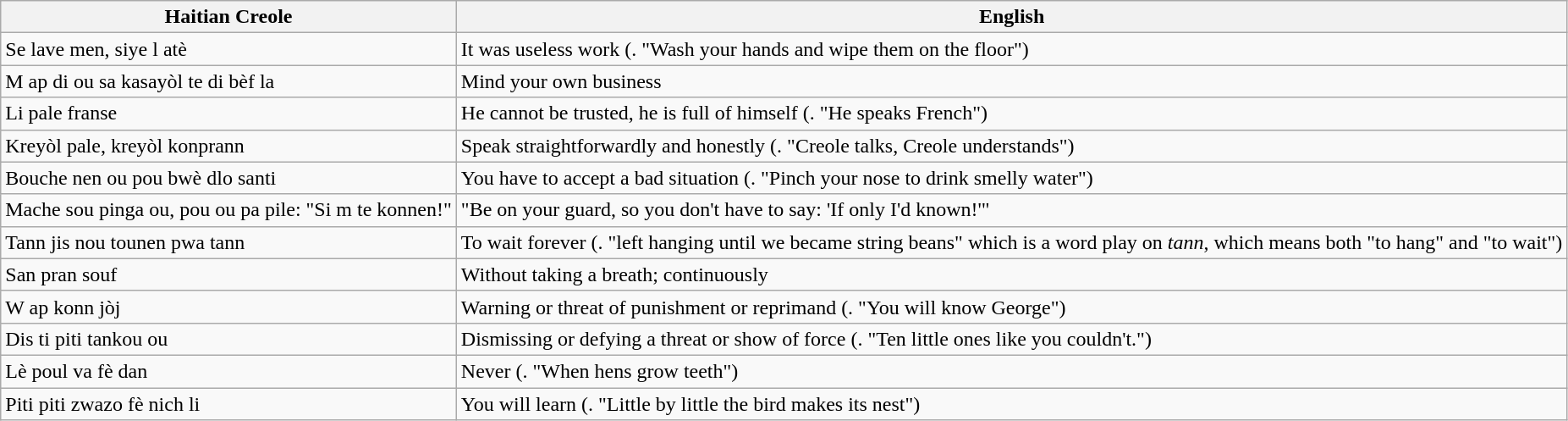<table class="wikitable">
<tr>
<th>Haitian Creole</th>
<th>English</th>
</tr>
<tr>
<td>Se lave men, siye l atè</td>
<td>It was useless work (. "Wash your hands and wipe them on the floor")</td>
</tr>
<tr>
<td>M ap di ou sa kasayòl te di bèf la</td>
<td>Mind your own business</td>
</tr>
<tr>
<td>Li pale franse</td>
<td>He cannot be trusted, he is full of himself (. "He speaks French")</td>
</tr>
<tr>
<td>Kreyòl pale, kreyòl konprann</td>
<td>Speak straightforwardly and honestly (. "Creole talks, Creole understands")</td>
</tr>
<tr>
<td>Bouche nen ou pou bwè dlo santi</td>
<td>You have to accept a bad situation (. "Pinch your nose to drink smelly water")</td>
</tr>
<tr>
<td>Mache sou pinga ou, pou ou pa pile: "Si m te konnen!"</td>
<td>"Be on your guard, so you don't have to say: 'If only I'd known!'"</td>
</tr>
<tr>
<td>Tann jis nou tounen pwa tann</td>
<td>To wait forever (. "left hanging until we became string beans" which is a word play on <em>tann</em>, which means both "to hang" and "to wait")</td>
</tr>
<tr>
<td>San pran souf</td>
<td>Without taking a breath; continuously</td>
</tr>
<tr>
<td>W ap konn jòj</td>
<td>Warning or threat of punishment or reprimand (. "You will know George")</td>
</tr>
<tr>
<td>Dis ti piti tankou ou</td>
<td>Dismissing or defying a threat or show of force (. "Ten little ones like you couldn't.")</td>
</tr>
<tr>
<td>Lè poul va fè dan</td>
<td>Never (. "When hens grow teeth")</td>
</tr>
<tr>
<td>Piti piti zwazo fè nich li</td>
<td>You will learn (. "Little by little the bird makes its nest")</td>
</tr>
</table>
